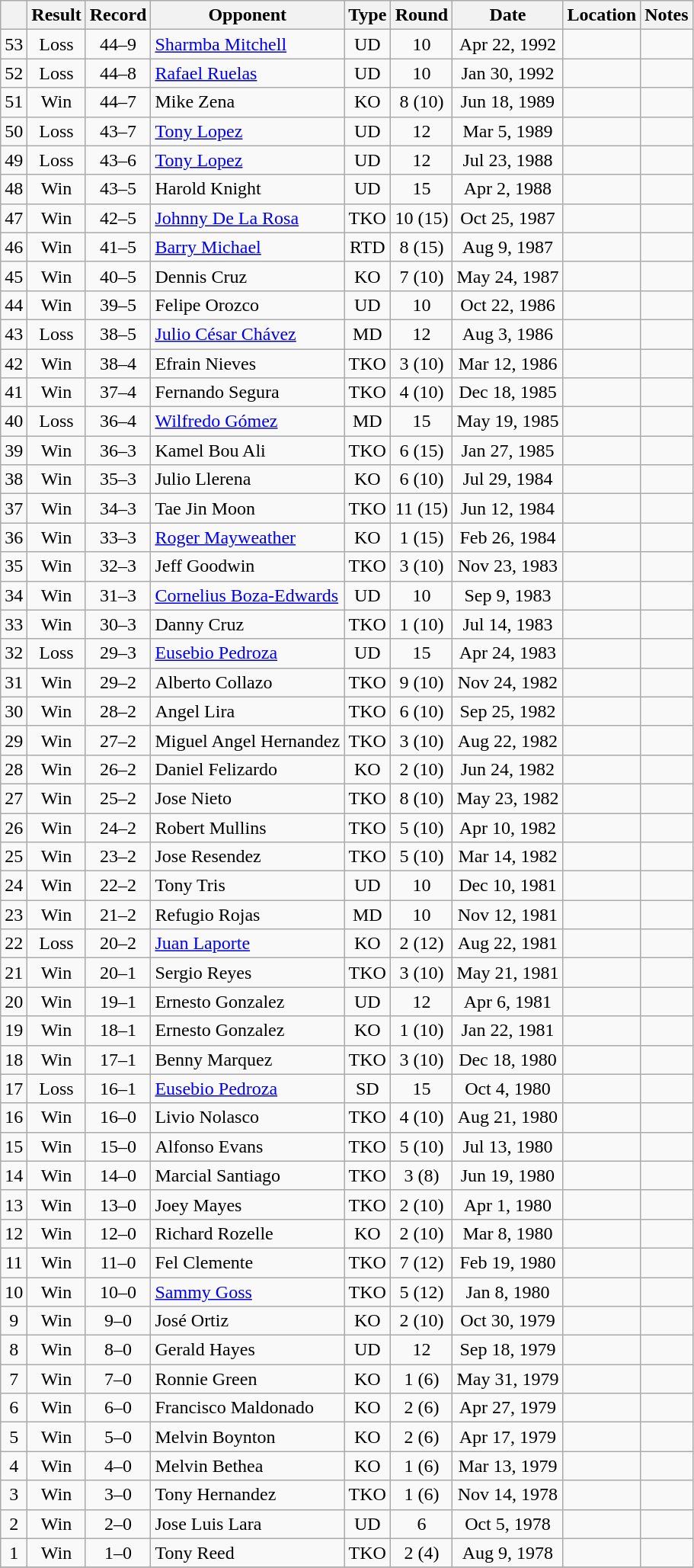<table class="wikitable" style="text-align:center">
<tr>
<th></th>
<th>Result</th>
<th>Record</th>
<th>Opponent</th>
<th>Type</th>
<th>Round</th>
<th>Date</th>
<th>Location</th>
<th>Notes</th>
</tr>
<tr>
<td>53</td>
<td>Loss</td>
<td>44–9</td>
<td align=left><a href='#'>Sharmba Mitchell</a></td>
<td>UD</td>
<td>10</td>
<td>Apr 22, 1992</td>
<td style="text-align:left;"></td>
<td></td>
</tr>
<tr>
<td>52</td>
<td>Loss</td>
<td>44–8</td>
<td align=left><a href='#'>Rafael Ruelas</a></td>
<td>UD</td>
<td>10</td>
<td>Jan 30, 1992</td>
<td style="text-align:left;"></td>
<td></td>
</tr>
<tr>
<td>51</td>
<td>Win</td>
<td>44–7</td>
<td align=left>Mike Zena</td>
<td>KO</td>
<td>8 (10)</td>
<td>Jun 18, 1989</td>
<td style="text-align:left;"></td>
<td></td>
</tr>
<tr>
<td>50</td>
<td>Loss</td>
<td>43–7</td>
<td align=left><a href='#'>Tony Lopez</a></td>
<td>UD</td>
<td>12</td>
<td>Mar 5, 1989</td>
<td style="text-align:left;"></td>
<td style="text-align:left;"></td>
</tr>
<tr>
<td>49</td>
<td>Loss</td>
<td>43–6</td>
<td align=left><a href='#'>Tony Lopez</a></td>
<td>UD</td>
<td>12</td>
<td>Jul 23, 1988</td>
<td style="text-align:left;"></td>
<td style="text-align:left;"></td>
</tr>
<tr>
<td>48</td>
<td>Win</td>
<td>43–5</td>
<td align=left>Harold Knight</td>
<td>UD</td>
<td>15</td>
<td>Apr 2, 1988</td>
<td style="text-align:left;"></td>
<td style="text-align:left;"></td>
</tr>
<tr>
<td>47</td>
<td>Win</td>
<td>42–5</td>
<td align=left><a href='#'>Johnny De La Rosa</a></td>
<td>TKO</td>
<td>10 (15)</td>
<td>Oct 25, 1987</td>
<td style="text-align:left;"></td>
<td style="text-align:left;"></td>
</tr>
<tr>
<td>46</td>
<td>Win</td>
<td>41–5</td>
<td align=left><a href='#'>Barry Michael</a></td>
<td>RTD</td>
<td>8 (15)</td>
<td>Aug 9, 1987</td>
<td style="text-align:left;"></td>
<td style="text-align:left;"></td>
</tr>
<tr>
<td>45</td>
<td>Win</td>
<td>40–5</td>
<td align=left>Dennis Cruz</td>
<td>KO</td>
<td>7 (10)</td>
<td>May 24, 1987</td>
<td style="text-align:left;"></td>
<td></td>
</tr>
<tr>
<td>44</td>
<td>Win</td>
<td>39–5</td>
<td align=left>Felipe Orozco</td>
<td>UD</td>
<td>10</td>
<td>Oct 22, 1986</td>
<td style="text-align:left;"></td>
<td></td>
</tr>
<tr>
<td>43</td>
<td>Loss</td>
<td>38–5</td>
<td align=left><a href='#'>Julio César Chávez</a></td>
<td>MD</td>
<td>12</td>
<td>Aug 3, 1986</td>
<td style="text-align:left;"></td>
<td style="text-align:left;"></td>
</tr>
<tr>
<td>42</td>
<td>Win</td>
<td>38–4</td>
<td align=left>Efrain Nieves</td>
<td>TKO</td>
<td>3 (10)</td>
<td>Mar 12, 1986</td>
<td style="text-align:left;"></td>
<td></td>
</tr>
<tr>
<td>41</td>
<td>Win</td>
<td>37–4</td>
<td align=left>Fernando Segura</td>
<td>TKO</td>
<td>4 (10)</td>
<td>Dec 18, 1985</td>
<td style="text-align:left;"></td>
<td></td>
</tr>
<tr>
<td>40</td>
<td>Loss</td>
<td>36–4</td>
<td align=left><a href='#'>Wilfredo Gómez</a></td>
<td>MD</td>
<td>15</td>
<td>May 19, 1985</td>
<td style="text-align:left;"></td>
<td style="text-align:left;"></td>
</tr>
<tr>
<td>39</td>
<td>Win</td>
<td>36–3</td>
<td align=left>Kamel Bou Ali</td>
<td>TKO</td>
<td>6 (15)</td>
<td>Jan 27, 1985</td>
<td style="text-align:left;"></td>
<td style="text-align:left;"></td>
</tr>
<tr>
<td>38</td>
<td>Win</td>
<td>35–3</td>
<td align=left>Julio Llerena</td>
<td>KO</td>
<td>6 (10)</td>
<td>Jul 29, 1984</td>
<td style="text-align:left;"></td>
<td></td>
</tr>
<tr>
<td>37</td>
<td>Win</td>
<td>34–3</td>
<td align=left>Tae Jin Moon</td>
<td>TKO</td>
<td>11 (15)</td>
<td>Jun 12, 1984</td>
<td style="text-align:left;"></td>
<td style="text-align:left;"></td>
</tr>
<tr>
<td>36</td>
<td>Win</td>
<td>33–3</td>
<td align=left><a href='#'>Roger Mayweather</a></td>
<td>KO</td>
<td>1 (15)</td>
<td>Feb 26, 1984</td>
<td style="text-align:left;"></td>
<td style="text-align:left;"></td>
</tr>
<tr>
<td>35</td>
<td>Win</td>
<td>32–3</td>
<td align=left>Jeff Goodwin</td>
<td>TKO</td>
<td>3 (10)</td>
<td>Nov 23, 1983</td>
<td style="text-align:left;"></td>
<td></td>
</tr>
<tr>
<td>34</td>
<td>Win</td>
<td>31–3</td>
<td align=left><a href='#'>Cornelius Boza-Edwards</a></td>
<td>UD</td>
<td>10</td>
<td>Sep 9, 1983</td>
<td style="text-align:left;"></td>
<td></td>
</tr>
<tr>
<td>33</td>
<td>Win</td>
<td>30–3</td>
<td align=left>Danny Cruz</td>
<td>TKO</td>
<td>1 (10)</td>
<td>Jul 14, 1983</td>
<td style="text-align:left;"></td>
<td></td>
</tr>
<tr>
<td>32</td>
<td>Loss</td>
<td>29–3</td>
<td align=left><a href='#'>Eusebio Pedroza</a></td>
<td>UD</td>
<td>15</td>
<td>Apr 24, 1983</td>
<td style="text-align:left;"></td>
<td style="text-align:left;"></td>
</tr>
<tr>
<td>31</td>
<td>Win</td>
<td>29–2</td>
<td align=left>Alberto Collazo</td>
<td>TKO</td>
<td>9 (10)</td>
<td>Nov 24, 1982</td>
<td style="text-align:left;"></td>
<td></td>
</tr>
<tr>
<td>30</td>
<td>Win</td>
<td>28–2</td>
<td align=left>Angel Lira</td>
<td>TKO</td>
<td>6 (10)</td>
<td>Sep 25, 1982</td>
<td style="text-align:left;"></td>
<td></td>
</tr>
<tr>
<td>29</td>
<td>Win</td>
<td>27–2</td>
<td align=left>Miguel Angel Hernandez</td>
<td>TKO</td>
<td>3 (10)</td>
<td>Aug 22, 1982</td>
<td style="text-align:left;"></td>
<td></td>
</tr>
<tr>
<td>28</td>
<td>Win</td>
<td>26–2</td>
<td align=left>Daniel Felizardo</td>
<td>KO</td>
<td>2 (10)</td>
<td>Jun 24, 1982</td>
<td style="text-align:left;"></td>
<td></td>
</tr>
<tr>
<td>27</td>
<td>Win</td>
<td>25–2</td>
<td align=left>Jose Nieto</td>
<td>TKO</td>
<td>8 (10)</td>
<td>May 23, 1982</td>
<td style="text-align:left;"></td>
<td></td>
</tr>
<tr>
<td>26</td>
<td>Win</td>
<td>24–2</td>
<td align=left>Robert Mullins</td>
<td>TKO</td>
<td>5 (10)</td>
<td>Apr 10, 1982</td>
<td style="text-align:left;"></td>
<td></td>
</tr>
<tr>
<td>25</td>
<td>Win</td>
<td>23–2</td>
<td align=left>Jose Resendez</td>
<td>TKO</td>
<td>5 (10)</td>
<td>Mar 14, 1982</td>
<td style="text-align:left;"></td>
<td></td>
</tr>
<tr>
<td>24</td>
<td>Win</td>
<td>22–2</td>
<td align=left>Tony Tris</td>
<td>UD</td>
<td>10</td>
<td>Dec 10, 1981</td>
<td style="text-align:left;"></td>
<td></td>
</tr>
<tr>
<td>23</td>
<td>Win</td>
<td>21–2</td>
<td align=left>Refugio Rojas</td>
<td>MD</td>
<td>10</td>
<td>Nov 12, 1981</td>
<td style="text-align:left;"></td>
<td></td>
</tr>
<tr>
<td>22</td>
<td>Loss</td>
<td>20–2</td>
<td align=left><a href='#'>Juan Laporte</a></td>
<td>KO</td>
<td>2 (12)</td>
<td>Aug 22, 1981</td>
<td style="text-align:left;"></td>
<td style="text-align:left;"></td>
</tr>
<tr>
<td>21</td>
<td>Win</td>
<td>20–1</td>
<td align=left>Sergio Reyes</td>
<td>TKO</td>
<td>3 (10)</td>
<td>May 21, 1981</td>
<td style="text-align:left;"></td>
<td></td>
</tr>
<tr>
<td>20</td>
<td>Win</td>
<td>19–1</td>
<td align=left>Ernesto Gonzalez</td>
<td>UD</td>
<td>12</td>
<td>Apr 6, 1981</td>
<td style="text-align:left;"></td>
<td style="text-align:left;"></td>
</tr>
<tr>
<td>19</td>
<td>Win</td>
<td>18–1</td>
<td align=left>Ernesto Gonzalez</td>
<td>KO</td>
<td>1 (10)</td>
<td>Jan 22, 1981</td>
<td style="text-align:left;"></td>
<td></td>
</tr>
<tr>
<td>18</td>
<td>Win</td>
<td>17–1</td>
<td align=left>Benny Marquez</td>
<td>TKO</td>
<td>3 (10)</td>
<td>Dec 18, 1980</td>
<td style="text-align:left;"></td>
<td></td>
</tr>
<tr>
<td>17</td>
<td>Loss</td>
<td>16–1</td>
<td align=left><a href='#'>Eusebio Pedroza</a></td>
<td>SD</td>
<td>15</td>
<td>Oct 4, 1980</td>
<td style="text-align:left;"></td>
<td style="text-align:left;"></td>
</tr>
<tr>
<td>16</td>
<td>Win</td>
<td>16–0</td>
<td align=left>Livio Nolasco</td>
<td>TKO</td>
<td>4 (10)</td>
<td>Aug 21, 1980</td>
<td style="text-align:left;"></td>
<td></td>
</tr>
<tr>
<td>15</td>
<td>Win</td>
<td>15–0</td>
<td align=left>Alfonso Evans</td>
<td>TKO</td>
<td>5 (10)</td>
<td>Jul 13, 1980</td>
<td style="text-align:left;"></td>
<td></td>
</tr>
<tr>
<td>14</td>
<td>Win</td>
<td>14–0</td>
<td align=left>Marcial Santiago</td>
<td>TKO</td>
<td>3 (8)</td>
<td>Jun 19, 1980</td>
<td style="text-align:left;"></td>
<td></td>
</tr>
<tr>
<td>13</td>
<td>Win</td>
<td>13–0</td>
<td align=left>Joey Mayes</td>
<td>TKO</td>
<td>2 (10)</td>
<td>Apr 1, 1980</td>
<td style="text-align:left;"></td>
<td></td>
</tr>
<tr>
<td>12</td>
<td>Win</td>
<td>12–0</td>
<td align=left>Richard Rozelle</td>
<td>KO</td>
<td>2 (10)</td>
<td>Mar 8, 1980</td>
<td style="text-align:left;"></td>
<td></td>
</tr>
<tr>
<td>11</td>
<td>Win</td>
<td>11–0</td>
<td align=left>Fel Clemente</td>
<td>TKO</td>
<td>7 (12)</td>
<td>Feb 19, 1980</td>
<td style="text-align:left;"></td>
<td style="text-align:left;"></td>
</tr>
<tr>
<td>10</td>
<td>Win</td>
<td>10–0</td>
<td align=left><a href='#'>Sammy Goss</a></td>
<td>TKO</td>
<td>5 (12)</td>
<td>Jan 8, 1980</td>
<td style="text-align:left;"></td>
<td></td>
</tr>
<tr>
<td>9</td>
<td>Win</td>
<td>9–0</td>
<td align=left>José Ortiz</td>
<td>KO</td>
<td>2 (10)</td>
<td>Oct 30, 1979</td>
<td style="text-align:left;"></td>
<td></td>
</tr>
<tr>
<td>8</td>
<td>Win</td>
<td>8–0</td>
<td align=left>Gerald Hayes</td>
<td>UD</td>
<td>12</td>
<td>Sep 18, 1979</td>
<td style="text-align:left;"></td>
<td style="text-align:left;"></td>
</tr>
<tr>
<td>7</td>
<td>Win</td>
<td>7–0</td>
<td align=left>Ronnie Green</td>
<td>KO</td>
<td>1 (6)</td>
<td>May 31, 1979</td>
<td style="text-align:left;"></td>
<td></td>
</tr>
<tr>
<td>6</td>
<td>Win</td>
<td>6–0</td>
<td align=left>Francisco Maldonado</td>
<td>KO</td>
<td>2 (6)</td>
<td>Apr 27, 1979</td>
<td style="text-align:left;"></td>
<td></td>
</tr>
<tr>
<td>5</td>
<td>Win</td>
<td>5–0</td>
<td align=left>Melvin Boynton</td>
<td>KO</td>
<td>2 (6)</td>
<td>Apr 17, 1979</td>
<td style="text-align:left;"></td>
<td></td>
</tr>
<tr>
<td>4</td>
<td>Win</td>
<td>4–0</td>
<td align=left>Melvin Bethea</td>
<td>KO</td>
<td>1 (6)</td>
<td>Mar 13, 1979</td>
<td style="text-align:left;"></td>
<td></td>
</tr>
<tr>
<td>3</td>
<td>Win</td>
<td>3–0</td>
<td align=left>Tony Hernandez</td>
<td>TKO</td>
<td>1 (6)</td>
<td>Nov 14, 1978</td>
<td style="text-align:left;"></td>
<td></td>
</tr>
<tr>
<td>2</td>
<td>Win</td>
<td>2–0</td>
<td align=left>Jose Luis Lara</td>
<td>UD</td>
<td>6</td>
<td>Oct 5, 1978</td>
<td style="text-align:left;"></td>
<td></td>
</tr>
<tr>
<td>1</td>
<td>Win</td>
<td>1–0</td>
<td align=left>Tony Reed</td>
<td>TKO</td>
<td>2 (4)</td>
<td>Aug 9, 1978</td>
<td style="text-align:left;"></td>
<td></td>
</tr>
<tr>
</tr>
</table>
